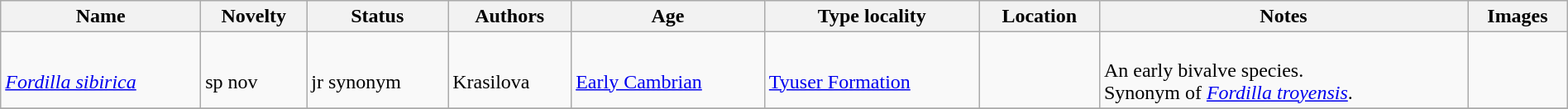<table class="wikitable sortable" align="center" width="100%">
<tr>
<th>Name</th>
<th>Novelty</th>
<th>Status</th>
<th>Authors</th>
<th>Age</th>
<th>Type locality</th>
<th>Location</th>
<th>Notes</th>
<th>Images</th>
</tr>
<tr>
<td><br><em><a href='#'>Fordilla sibirica</a></em></td>
<td><br>sp nov</td>
<td><br>jr synonym</td>
<td><br>Krasilova</td>
<td><br><a href='#'>Early Cambrian</a></td>
<td><br><a href='#'>Tyuser Formation</a></td>
<td><br></td>
<td><br>An early bivalve species.<br>Synonym of <em><a href='#'>Fordilla troyensis</a></em>.</td>
<td></td>
</tr>
<tr>
</tr>
</table>
